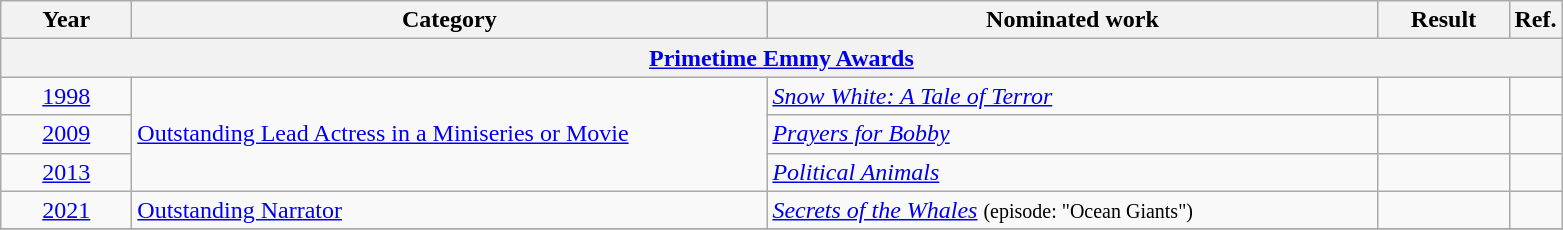<table class=wikitable>
<tr>
<th scope="col" style="width:5em;">Year</th>
<th scope="col" style="width:26em;">Category</th>
<th scope="col" style="width:25em;">Nominated work</th>
<th scope="col" style="width:5em;">Result</th>
<th>Ref.</th>
</tr>
<tr>
<th colspan=5><a href='#'>Primetime Emmy Awards</a></th>
</tr>
<tr>
<td style="text-align:center;"><a href='#'>1998</a></td>
<td rowspan="3"><a href='#'>Outstanding Lead Actress in a Miniseries or Movie</a></td>
<td><em><a href='#'>Snow White: A Tale of Terror</a></em></td>
<td></td>
<td style="text-align:center;"></td>
</tr>
<tr>
<td style="text-align:center;"><a href='#'>2009</a></td>
<td><em><a href='#'>Prayers for Bobby</a></em></td>
<td></td>
<td style="text-align:center;"></td>
</tr>
<tr>
<td style="text-align:center;"><a href='#'>2013</a></td>
<td><em><a href='#'>Political Animals</a></em></td>
<td></td>
<td style="text-align:center;"></td>
</tr>
<tr>
<td style="text-align:center;"><a href='#'>2021</a></td>
<td><a href='#'>Outstanding Narrator</a></td>
<td><em><a href='#'>Secrets of the Whales</a></em> <small> (episode: "Ocean Giants") </small></td>
<td></td>
<td style="text-align:center;"></td>
</tr>
<tr>
</tr>
</table>
